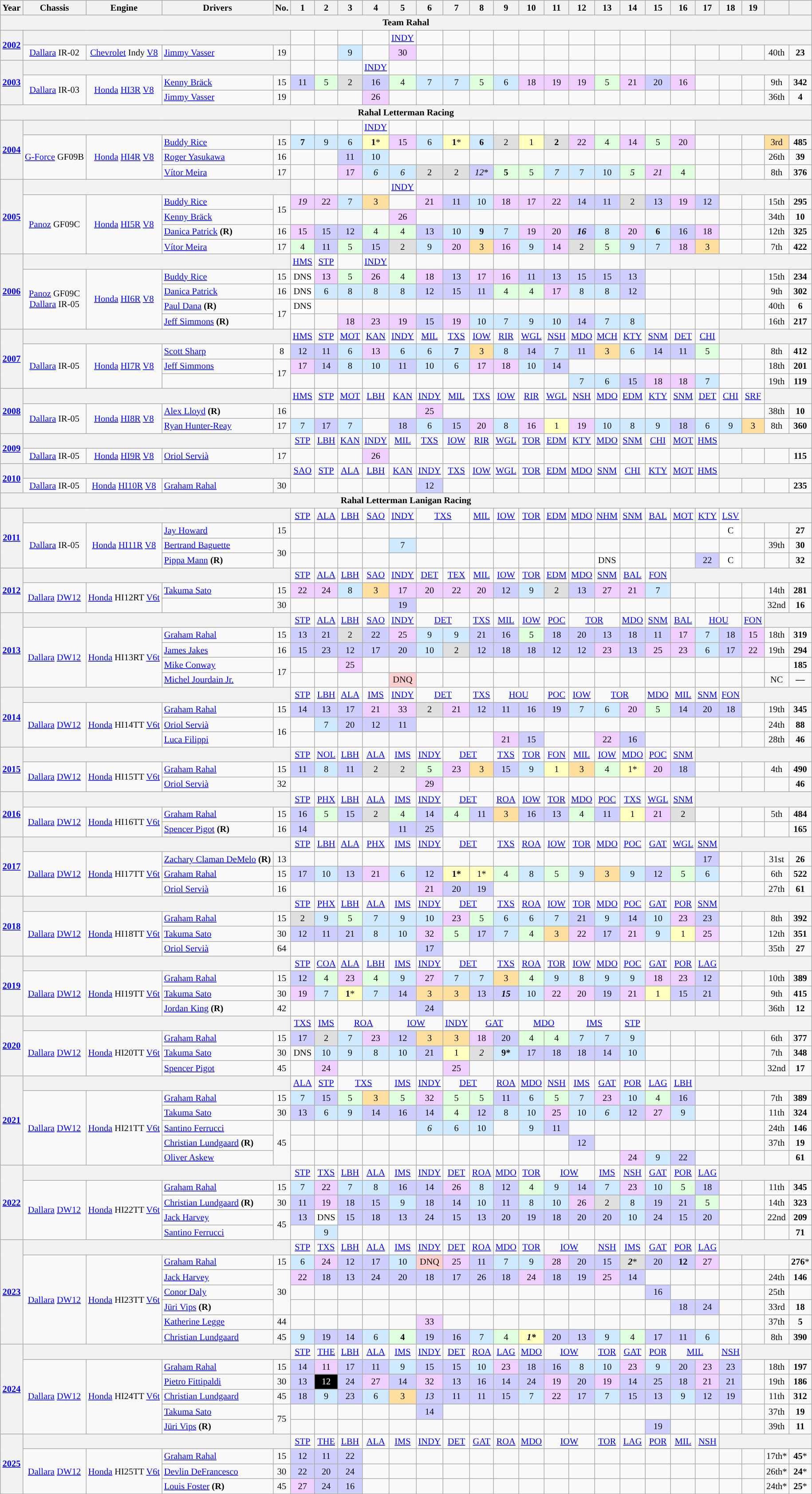<table class="wikitable" style="text-align:center; font-size:85%">
<tr>
<th>Year</th>
<th>Chassis</th>
<th>Engine</th>
<th>Drivers</th>
<th>No.</th>
<th>1</th>
<th>2</th>
<th>3</th>
<th>4</th>
<th>5</th>
<th>6</th>
<th>7</th>
<th>8</th>
<th>9</th>
<th>10</th>
<th>11</th>
<th>12</th>
<th>13</th>
<th>14</th>
<th>15</th>
<th>16</th>
<th>17</th>
<th>18</th>
<th>19</th>
<th></th>
<th></th>
</tr>
<tr>
<th colspan=26>Team Rahal</th>
</tr>
<tr>
<th rowspan=2><a href='#'>2002</a></th>
<th colspan=4></th>
<td></td>
<td></td>
<td></td>
<td></td>
<td><a href='#'>INDY</a></td>
<td></td>
<td></td>
<td></td>
<td></td>
<td></td>
<td></td>
<td></td>
<td></td>
<td></td>
<td></td>
<th colspan=6></th>
</tr>
<tr>
<td><a href='#'>Dallara</a> IR-02</td>
<td><a href='#'>Chevrolet</a> Indy <a href='#'>V8</a></td>
<td align="left"> <a href='#'>Jimmy Vasser</a></td>
<td>19</td>
<td></td>
<td></td>
<td style="background:#CFEAFF;">9</td>
<td></td>
<td style="background:#EFCFFF;">30</td>
<td></td>
<td></td>
<td></td>
<td></td>
<td></td>
<td></td>
<td></td>
<td></td>
<td></td>
<td></td>
<td></td>
<td></td>
<td></td>
<td></td>
<td>40th</td>
<td><strong>23</strong></td>
</tr>
<tr>
<th rowspan=3><a href='#'>2003</a></th>
<th colspan=4></th>
<td></td>
<td></td>
<td></td>
<td><a href='#'>INDY</a></td>
<td></td>
<td></td>
<td></td>
<td></td>
<td></td>
<td></td>
<td></td>
<td></td>
<td></td>
<td></td>
<td></td>
<td></td>
<th colspan=5></th>
</tr>
<tr>
<td rowspan=2><a href='#'>Dallara</a> IR-03</td>
<td rowspan=2><a href='#'>Honda</a> <a href='#'>HI3R</a> <a href='#'>V8</a></td>
<td align="left"> <a href='#'>Kenny Bräck</a></td>
<td>15</td>
<td style="background:#CFCFFF;">11</td>
<td style="background:#DFFFDF;">5</td>
<td style="background:#DFDFDF;">2</td>
<td style="background:#CFCFFF;">16</td>
<td style="background:#DFFFDF;">4</td>
<td style="background:#CFEAFF;">7</td>
<td style="background:#CFEAFF;">7</td>
<td style="background:#DFFFDF;">5</td>
<td style="background:#CFEAFF;">6</td>
<td style="background:#EFCFFF;">18</td>
<td style="background:#EFCFFF;">19</td>
<td style="background:#EFCFFF;">19</td>
<td style="background:#DFFFDF;">5</td>
<td style="background:#EFCFFF;">21</td>
<td style="background:#CFCFFF;">20</td>
<td style="background:#EFCFFF;">16</td>
<td></td>
<td></td>
<td></td>
<td>9th</td>
<td><strong>342</strong></td>
</tr>
<tr>
<td align="left"> <a href='#'>Jimmy Vasser</a></td>
<td>19</td>
<td></td>
<td></td>
<td></td>
<td style="background:#EFCFFF;">26</td>
<td></td>
<td></td>
<td></td>
<td></td>
<td></td>
<td></td>
<td></td>
<td></td>
<td></td>
<td></td>
<td></td>
<td></td>
<td></td>
<td></td>
<td></td>
<td>36th</td>
<td><strong>4</strong></td>
</tr>
<tr>
<th colspan=26>Rahal Letterman Racing</th>
</tr>
<tr>
<th rowspan=4><a href='#'>2004</a></th>
<th colspan=4></th>
<td></td>
<td></td>
<td></td>
<td><a href='#'>INDY</a></td>
<td></td>
<td></td>
<td></td>
<td></td>
<td></td>
<td></td>
<td></td>
<td></td>
<td></td>
<td></td>
<td></td>
<td></td>
<th colspan=5></th>
</tr>
<tr>
<td rowspan=3><a href='#'>G-Force</a> GF09B</td>
<td rowspan=3><a href='#'>Honda</a> <a href='#'>HI4R</a> <a href='#'>V8</a></td>
<td align="left"> <a href='#'>Buddy Rice</a></td>
<td>15</td>
<td style="background:#CFEAFF;"><strong>7</strong></td>
<td style="background:#CFEAFF;">9</td>
<td style="background:#CFEAFF;">6</td>
<td style="background:#FFFFBF;"><strong>1</strong>*</td>
<td style="background:#EFCFFF;">15</td>
<td style="background:#CFEAFF;">6</td>
<td style="background:#FFFFBF;"><strong>1</strong>*</td>
<td style="background:#CFEAFF;"><strong>6</strong></td>
<td style="background:#DFDFDF;">2</td>
<td style="background:#FFFFBF;">1</td>
<td style="background:#DFDFDF;"><strong>2</strong></td>
<td style="background:#EFCFFF;">22</td>
<td style="background:#DFFFDF;">4</td>
<td style="background:#EFCFFF;">14</td>
<td style="background:#DFFFDF;">5</td>
<td style="background:#EFCFFF;">20</td>
<td></td>
<td></td>
<td></td>
<td style="background:#FFDF9F;">3rd</td>
<td><strong>485</strong></td>
</tr>
<tr>
<td align="left"> <a href='#'>Roger Yasukawa</a></td>
<td>16</td>
<td></td>
<td></td>
<td style="background:#CFCFFF;">11</td>
<td style="background:#CFEAFF;">10</td>
<td></td>
<td></td>
<td></td>
<td></td>
<td></td>
<td></td>
<td></td>
<td></td>
<td></td>
<td></td>
<td></td>
<td></td>
<td></td>
<td></td>
<td></td>
<td>26th</td>
<td><strong>39</strong></td>
</tr>
<tr>
<td align="left"> <a href='#'>Vítor Meira</a></td>
<td>17</td>
<td></td>
<td></td>
<td style="background:#EFCFFF;">17</td>
<td style="background:#CFEAFF;"><em>6</em></td>
<td style="background:#CFEAFF;"><em>6</em></td>
<td style="background:#DFDFDF;">2</td>
<td style="background:#DFDFDF;">2</td>
<td style="background:#CFCFFF;"><em>12</em>*</td>
<td style="background:#DFFFDF;"><strong>5</strong></td>
<td style="background:#DFFFDF;">5</td>
<td style="background:#CFEAFF;"><em>7</em></td>
<td style="background:#CFEAFF;">7</td>
<td style="background:#CFEAFF;">10</td>
<td style="background:#DFFFDF;"><em>5</em></td>
<td style="background:#EFCFFF;"><em>21</em></td>
<td style="background:#DFFFDF;">4</td>
<td></td>
<td></td>
<td></td>
<td>8th</td>
<td><strong>376</strong></td>
</tr>
<tr>
<th rowspan=5><a href='#'>2005</a></th>
<th colspan=4></th>
<td></td>
<td></td>
<td></td>
<td></td>
<td><a href='#'>INDY</a></td>
<td></td>
<td></td>
<td></td>
<td></td>
<td></td>
<td></td>
<td></td>
<td></td>
<td></td>
<td></td>
<td></td>
<td></td>
<th colspan=4></th>
</tr>
<tr>
<td rowspan=4><a href='#'>Panoz</a> GF09C</td>
<td rowspan=4><a href='#'>Honda</a> <a href='#'>HI5R</a> <a href='#'>V8</a></td>
<td align="left"> <a href='#'>Buddy Rice</a></td>
<td rowspan=2>15</td>
<td style="background:#EFCFFF;"><em>19</em></td>
<td style="background:#EFCFFF;">22</td>
<td style="background:#CFEAFF;">7</td>
<td style="background:#FFDF9F;">3</td>
<td></td>
<td style="background:#EFCFFF;">21</td>
<td style="background:#CFCFFF;">11</td>
<td style="background:#CFEAFF;">10</td>
<td style="background:#EFCFFF;">18</td>
<td style="background:#EFCFFF;">17</td>
<td style="background:#EFCFFF;">22</td>
<td style="background:#CFCFFF;">14</td>
<td style="background:#CFCFFF;">11</td>
<td style="background:#DFDFDF;">2</td>
<td style="background:#CFCFFF;">13</td>
<td style="background:#EFCFFF;">19</td>
<td style="background:#CFCFFF;">12</td>
<td></td>
<td></td>
<td>15th</td>
<td><strong>295</strong></td>
</tr>
<tr>
<td align="left"> <a href='#'>Kenny Bräck</a></td>
<td></td>
<td></td>
<td></td>
<td></td>
<td style="background:#EFCFFF;">26</td>
<td></td>
<td></td>
<td></td>
<td></td>
<td></td>
<td></td>
<td></td>
<td></td>
<td></td>
<td></td>
<td></td>
<td></td>
<td></td>
<td></td>
<td>34th</td>
<td><strong>10</strong></td>
</tr>
<tr>
<td align="left"> <a href='#'>Danica Patrick</a> <strong>(R)</strong></td>
<td>16</td>
<td style="background:#EFCFFF;">15</td>
<td style="background:#CFCFFF;">15</td>
<td style="background:#CFCFFF;">12</td>
<td style="background:#DFFFDF;">4</td>
<td style="background:#DFFFDF;">4</td>
<td style="background:#CFCFFF;">13</td>
<td style="background:#CFEAFF;">10</td>
<td style="background:#CFEAFF;"><strong>9</strong></td>
<td style="background:#CFEAFF;">7</td>
<td style="background:#EFCFFF;">19</td>
<td style="background:#EFCFFF;">20</td>
<td style="background:#CFCFFF;"><strong><em>16</em></strong></td>
<td style="background:#CFEAFF;">8</td>
<td style="background:#EFCFFF;">20</td>
<td style="background:#CFEAFF;"><strong>6</strong></td>
<td style="background:#CFCFFF;">16</td>
<td style="background:#EFCFFF;">18</td>
<td></td>
<td></td>
<td>12th</td>
<td><strong>325</strong></td>
</tr>
<tr>
<td align="left"> <a href='#'>Vítor Meira</a></td>
<td>17</td>
<td style="background:#DFFFDF;">4</td>
<td style="background:#CFCFFF;">11</td>
<td style="background:#DFFFDF;">5</td>
<td style="background:#CFCFFF;">15</td>
<td style="background:#DFDFDF;">2</td>
<td style="background:#CFEAFF;">9</td>
<td style="background:#EFCFFF;">20</td>
<td style="background:#FFDF9F;">3</td>
<td style="background:#EFCFFF;">16</td>
<td style="background:#CFEAFF;">9</td>
<td style="background:#EFCFFF;">14</td>
<td style="background:#DFDFDF;">2</td>
<td style="background:#DFFFDF;">5</td>
<td style="background:#CFEAFF;">9</td>
<td style="background:#CFEAFF;">7</td>
<td style="background:#EFCFFF;">18</td>
<td style="background:#FFDF9F;">3</td>
<td></td>
<td></td>
<td>7th</td>
<td><strong>422</strong></td>
</tr>
<tr>
<th rowspan=5><a href='#'>2006</a></th>
<th colspan=4></th>
<td><a href='#'>HMS</a></td>
<td><a href='#'>STP</a></td>
<td></td>
<td><a href='#'>INDY</a></td>
<td></td>
<td></td>
<td></td>
<td></td>
<td></td>
<td></td>
<td></td>
<td></td>
<td></td>
<td></td>
<th colspan=7></th>
</tr>
<tr>
<td rowspan=4><a href='#'>Panoz</a> GF09C<br><a href='#'>Dallara</a> IR-05</td>
<td rowspan=4><a href='#'>Honda</a> <a href='#'>HI6R</a> <a href='#'>V8</a></td>
<td align="left"> <a href='#'>Buddy Rice</a></td>
<td>15</td>
<td style="background:#fff;">DNS</td>
<td style="background:#EFCFFF;">13</td>
<td style="background:#DFFFDF;">5</td>
<td style="background:#EFCFFF;">26</td>
<td style="background:#DFFFDF;">4</td>
<td style="background:#EFCFFF;">18</td>
<td style="background:#CFCFFF;">13</td>
<td style="background:#EFCFFF;">17</td>
<td style="background:#EFCFFF;">16</td>
<td style="background:#CFCFFF;">11</td>
<td style="background:#CFCFFF;">13</td>
<td style="background:#CFCFFF;">15</td>
<td style="background:#CFCFFF;">15</td>
<td style="background:#CFCFFF;">13</td>
<td></td>
<td></td>
<td></td>
<td></td>
<td></td>
<td>15th</td>
<td><strong>234</strong></td>
</tr>
<tr>
<td align="left"> <a href='#'>Danica Patrick</a></td>
<td>16</td>
<td style="background:#fff;">DNS</td>
<td style="background:#CFEAFF;">6</td>
<td style="background:#CFEAFF;">8</td>
<td style="background:#CFEAFF;">8</td>
<td style="background:#CFEAFF;">8</td>
<td style="background:#CFCFFF;">12</td>
<td style="background:#CFCFFF;">15</td>
<td style="background:#CFCFFF;">11</td>
<td style="background:#DFFFDF;">4</td>
<td style="background:#DFFFDF;">4</td>
<td style="background:#EFCFFF;">17</td>
<td style="background:#CFEAFF;">8</td>
<td style="background:#CFEAFF;">8</td>
<td style="background:#CFCFFF;">12</td>
<td></td>
<td></td>
<td></td>
<td></td>
<td></td>
<td>9th</td>
<td><strong>302</strong></td>
</tr>
<tr>
<td align="left"> <a href='#'>Paul Dana</a> <strong>(R)</strong></td>
<td rowspan=2>17</td>
<td style="background:#fff;">DNS</td>
<td></td>
<td></td>
<td></td>
<td></td>
<td></td>
<td></td>
<td></td>
<td></td>
<td></td>
<td></td>
<td></td>
<td></td>
<td></td>
<td></td>
<td></td>
<td></td>
<td></td>
<td></td>
<td>40th</td>
<td><strong>6</strong></td>
</tr>
<tr>
<td align="left"> <a href='#'>Jeff Simmons</a> <strong>(R)</strong></td>
<td></td>
<td></td>
<td style="background:#EFCFFF;">18</td>
<td style="background:#EFCFFF;">23</td>
<td style="background:#EFCFFF;">19</td>
<td style="background:#CFCFFF;">15</td>
<td style="background:#EFCFFF;">19</td>
<td style="background:#CFEAFF;">10</td>
<td style="background:#CFEAFF;">7</td>
<td style="background:#CFEAFF;">9</td>
<td style="background:#CFEAFF;">10</td>
<td style="background:#CFCFFF;">14</td>
<td style="background:#CFEAFF;">7</td>
<td style="background:#CFEAFF;">8</td>
<td></td>
<td></td>
<td></td>
<td></td>
<td></td>
<td>16th</td>
<td><strong>217</strong></td>
</tr>
<tr>
<th rowspan="4"><a href='#'>2007</a></th>
<th colspan=4></th>
<td><a href='#'>HMS</a></td>
<td><a href='#'>STP</a></td>
<td><a href='#'>MOT</a></td>
<td><a href='#'>KAN</a></td>
<td><a href='#'>INDY</a></td>
<td><a href='#'>MIL</a></td>
<td><a href='#'>TXS</a></td>
<td><a href='#'>IOW</a></td>
<td><a href='#'>RIR</a></td>
<td><a href='#'>WGL</a></td>
<td><a href='#'>NSH</a></td>
<td><a href='#'>MDO</a></td>
<td><a href='#'>MCH</a></td>
<td><a href='#'>KTY</a></td>
<td><a href='#'>SNM</a></td>
<td><a href='#'>DET</a></td>
<td><a href='#'>CHI</a></td>
<th colspan=6></th>
</tr>
<tr>
<td rowspan="3"><a href='#'>Dallara</a> IR-05</td>
<td rowspan="3"><a href='#'>Honda</a> <a href='#'>HI7R</a> <a href='#'>V8</a></td>
<td align="left"> <a href='#'>Scott Sharp</a></td>
<td>8</td>
<td style="background:#CFCFFF;">12</td>
<td style="background:#CFCFFF;">11</td>
<td style="background:#CFEAFF;">6</td>
<td style="background:#EFCFFF;">13</td>
<td style="background:#CFEAFF;">6</td>
<td style="background:#CFEAFF;">6</td>
<td style="background:#CFEAFF;"><strong>7</strong></td>
<td style="background:#FFDF9F;">3</td>
<td style="background:#CFEAFF;">8</td>
<td style="background:#CFCFFF;">14</td>
<td style="background:#CFEAFF;">7</td>
<td style="background:#CFCFFF;">11</td>
<td style="background:#FFDF9F;">3</td>
<td style="background:#CFEAFF;">6</td>
<td style="background:#CFCFFF;">14</td>
<td style="background:#CFCFFF;">11</td>
<td style="background:#DFFFDF;">5</td>
<td></td>
<td></td>
<td>8th</td>
<td><strong>412</strong></td>
</tr>
<tr>
<td align="left"> <a href='#'>Jeff Simmons</a></td>
<td rowspan=2>17</td>
<td style="background:#EFCFFF;">17</td>
<td style="background:#CFCFFF;">14</td>
<td style="background:#CFEAFF;">8</td>
<td style="background:#CFEAFF;">10</td>
<td style="background:#CFCFFF;">11</td>
<td style="background:#CFEAFF;">10</td>
<td style="background:#CFEAFF;">6</td>
<td style="background:#EFCFFF;">17</td>
<td style="background:#EFCFFF;">18</td>
<td style="background:#CFEAFF;">10</td>
<td style="background:#CFCFFF;">14</td>
<td></td>
<td></td>
<td></td>
<td></td>
<td></td>
<td></td>
<td></td>
<td></td>
<td>18th</td>
<td><strong>201</strong></td>
</tr>
<tr>
<td align="left"></td>
<td></td>
<td></td>
<td></td>
<td></td>
<td></td>
<td></td>
<td></td>
<td></td>
<td></td>
<td></td>
<td></td>
<td style="background:#CFEAFF;">7</td>
<td style="background:#CFEAFF;">6</td>
<td style="background:#CFCFFF;">15</td>
<td style="background:#EFCFFF;">18</td>
<td style="background:#EFCFFF;">18</td>
<td style="background:#CFEAFF;">7</td>
<td></td>
<td></td>
<td>19th</td>
<td><strong>119</strong></td>
</tr>
<tr>
<th rowspan="3"><a href='#'>2008</a></th>
<th colspan=4></th>
<td><a href='#'>HMS</a></td>
<td><a href='#'>STP</a></td>
<td><a href='#'>MOT</a></td>
<td><a href='#'>LBH</a></td>
<td><a href='#'>KAN</a></td>
<td><a href='#'>INDY</a></td>
<td><a href='#'>MIL</a></td>
<td><a href='#'>TXS</a></td>
<td><a href='#'>IOW</a></td>
<td><a href='#'>RIR</a></td>
<td><a href='#'>WGL</a></td>
<td><a href='#'>NSH</a></td>
<td><a href='#'>MDO</a></td>
<td><a href='#'>EDM</a></td>
<td><a href='#'>KTY</a></td>
<td><a href='#'>SNM</a></td>
<td><a href='#'>DET</a></td>
<td><a href='#'>CHI</a></td>
<td><a href='#'>SRF</a></td>
<th colspan=2></th>
</tr>
<tr>
<td rowspan="2"><a href='#'>Dallara</a> IR-05</td>
<td rowspan="2"><a href='#'>Honda</a> <a href='#'>HI8R</a> <a href='#'>V8</a></td>
<td align="left"> <a href='#'>Alex Lloyd</a> <strong>(R)</strong></td>
<td>16</td>
<td></td>
<td></td>
<td></td>
<td></td>
<td></td>
<td style="background:#efcfff;">25</td>
<td></td>
<td></td>
<td></td>
<td></td>
<td></td>
<td></td>
<td></td>
<td></td>
<td></td>
<td></td>
<td></td>
<td></td>
<td></td>
<td>38th</td>
<td><strong>10</strong></td>
</tr>
<tr>
<td align="left"> <a href='#'>Ryan Hunter-Reay</a></td>
<td>17</td>
<td style="background:#cfeaff;">7</td>
<td style="background:#cfcfff;">17</td>
<td style="background:#cfeaff;">7</td>
<td></td>
<td style="background:#cfcfff;">18</td>
<td style="background:#cfeaff;">6</td>
<td style="background:#cfcfff;">15</td>
<td style="background:#efcfff;">20</td>
<td style="background:#cfeaff;">8</td>
<td style="background:#efcfff;">16</td>
<td style="background:#ffffbf;">1</td>
<td style="background:#efcfff;">19</td>
<td style="background:#cfeaff;">10</td>
<td style="background:#cfeaff;">8</td>
<td style="background:#cfeaff;">9</td>
<td style="background:#cfcfff;">18</td>
<td style="background:#cfeaff;">6</td>
<td style="background:#cfeaff;">9</td>
<td style="background:#FFDF9F;">3</td>
<td>8th</td>
<td><strong>360</strong></td>
</tr>
<tr>
<th rowspan="2"><a href='#'>2009</a></th>
<th colspan=4></th>
<td><a href='#'>STP</a></td>
<td><a href='#'>LBH</a></td>
<td><a href='#'>KAN</a></td>
<td><a href='#'>INDY</a></td>
<td><a href='#'>MIL</a></td>
<td><a href='#'>TXS</a></td>
<td><a href='#'>IOW</a></td>
<td><a href='#'>RIR</a></td>
<td><a href='#'>WGL</a></td>
<td><a href='#'>TOR</a></td>
<td><a href='#'>EDM</a></td>
<td><a href='#'>KTY</a></td>
<td><a href='#'>MDO</a></td>
<td><a href='#'>SNM</a></td>
<td><a href='#'>CHI</a></td>
<td><a href='#'>MOT</a></td>
<td><a href='#'>HMS</a></td>
<th colspan=4></th>
</tr>
<tr>
<td><a href='#'>Dallara</a> IR-05</td>
<td><a href='#'>Honda</a> <a href='#'>HI9R</a> <a href='#'>V8</a></td>
<td align="left"> <a href='#'>Oriol Servià</a></td>
<td>17</td>
<td></td>
<td></td>
<td></td>
<td style="background:#EFCFFF;">26</td>
<td></td>
<td></td>
<td></td>
<td></td>
<td></td>
<td></td>
<td></td>
<td></td>
<td></td>
<td></td>
<td></td>
<td></td>
<td></td>
<td></td>
<td></td>
<td></td>
<td><strong>115</strong></td>
</tr>
<tr>
<th rowspan="2"><a href='#'>2010</a></th>
<th colspan=4></th>
<td><a href='#'>SAO</a></td>
<td><a href='#'>STP</a></td>
<td><a href='#'>ALA</a></td>
<td><a href='#'>LBH</a></td>
<td><a href='#'>KAN</a></td>
<td><a href='#'>INDY</a></td>
<td><a href='#'>TXS</a></td>
<td><a href='#'>IOW</a></td>
<td><a href='#'>WGL</a></td>
<td><a href='#'>TOR</a></td>
<td><a href='#'>EDM</a></td>
<td><a href='#'>MDO</a></td>
<td><a href='#'>SNM</a></td>
<td><a href='#'>CHI</a></td>
<td><a href='#'>KTY</a></td>
<td><a href='#'>MOT</a></td>
<td><a href='#'>HMS</a></td>
<th colspan=4></th>
</tr>
<tr>
<td><a href='#'>Dallara</a> IR-05</td>
<td><a href='#'>Honda</a> <a href='#'>HI10R</a> <a href='#'>V8</a></td>
<td align="left"> <a href='#'>Graham Rahal</a></td>
<td>30</td>
<td></td>
<td></td>
<td></td>
<td></td>
<td></td>
<td style="background:#CFCFFF;">12</td>
<td></td>
<td></td>
<td></td>
<td></td>
<td></td>
<td></td>
<td></td>
<td></td>
<td></td>
<td></td>
<td></td>
<td></td>
<td></td>
<td></td>
<td><strong>235</strong></td>
</tr>
<tr>
<th colspan=26>Rahal Letterman Lanigan Racing</th>
</tr>
<tr>
<th rowspan="4"><a href='#'>2011</a></th>
<th colspan=4></th>
<td><a href='#'>STP</a></td>
<td><a href='#'>ALA</a></td>
<td><a href='#'>LBH</a></td>
<td><a href='#'>SAO</a></td>
<td><a href='#'>INDY</a></td>
<td colspan=2><a href='#'>TXS</a></td>
<td><a href='#'>MIL</a></td>
<td><a href='#'>IOW</a></td>
<td><a href='#'>TOR</a></td>
<td><a href='#'>EDM</a></td>
<td><a href='#'>MDO</a></td>
<td><a href='#'>NHM</a></td>
<td><a href='#'>SNM</a></td>
<td><a href='#'>BAL</a></td>
<td><a href='#'>MOT</a></td>
<td><a href='#'>KTY</a></td>
<td><a href='#'>LSV</a></td>
<th colspan=3></th>
</tr>
<tr>
<td rowspan="3"><a href='#'>Dallara</a> IR-05</td>
<td rowspan="3"><a href='#'>Honda</a> <a href='#'>HI11R</a> <a href='#'>V8</a></td>
<td align="left"> <a href='#'>Jay Howard</a></td>
<td>15</td>
<td></td>
<td></td>
<td></td>
<td></td>
<td></td>
<td></td>
<td></td>
<td></td>
<td></td>
<td></td>
<td></td>
<td></td>
<td></td>
<td></td>
<td></td>
<td></td>
<td></td>
<td style="background:white;">C</td>
<td></td>
<td></td>
<td><strong>27</strong></td>
</tr>
<tr>
<td align="left"> <a href='#'>Bertrand Baguette</a></td>
<td rowspan=2>30</td>
<td></td>
<td></td>
<td></td>
<td></td>
<td style="background:#CFEAFF;">7</td>
<td></td>
<td></td>
<td></td>
<td></td>
<td></td>
<td></td>
<td></td>
<td></td>
<td></td>
<td></td>
<td></td>
<td></td>
<td></td>
<td></td>
<td>39th</td>
<td><strong>30</strong></td>
</tr>
<tr>
<td align="left"> <a href='#'>Pippa Mann</a> <strong>(R)</strong></td>
<td></td>
<td></td>
<td></td>
<td></td>
<td></td>
<td></td>
<td></td>
<td></td>
<td></td>
<td></td>
<td></td>
<td></td>
<td style="background:#fff;">DNS</td>
<td></td>
<td></td>
<td></td>
<td style="background:#CFCFFF;">22</td>
<td style="background:white;">C</td>
<td></td>
<td></td>
<td><strong>32</strong></td>
</tr>
<tr>
<th rowspan="3"><a href='#'>2012</a></th>
<th colspan=4></th>
<td><a href='#'>STP</a></td>
<td><a href='#'>ALA</a></td>
<td><a href='#'>LBH</a></td>
<td><a href='#'>SAO</a></td>
<td><a href='#'>INDY</a></td>
<td><a href='#'>DET</a></td>
<td><a href='#'>TEX</a></td>
<td><a href='#'>MIL</a></td>
<td><a href='#'>IOW</a></td>
<td><a href='#'>TOR</a></td>
<td><a href='#'>EDM</a></td>
<td><a href='#'>MDO</a></td>
<td><a href='#'>SNM</a></td>
<td><a href='#'>BAL</a></td>
<td><a href='#'>FON</a></td>
<th colspan=6></th>
</tr>
<tr>
<td rowspan="2"><a href='#'>Dallara</a> <a href='#'>DW12</a></td>
<td rowspan="2"><a href='#'>Honda</a> HI12RT <a href='#'>V6</a><a href='#'>t</a></td>
<td style="text-align:left;"> <a href='#'>Takuma Sato</a></td>
<td>15</td>
<td style="background:#EFCFFF;">22</td>
<td style="background:#EFCFFF;">24</td>
<td style="background:#CFEAFF;">8</td>
<td style="background:#FFDF9F;">3</td>
<td style="background:#EFCFFF;">17</td>
<td style="background:#EFCFFF;">20</td>
<td style="background:#EFCFFF;">22</td>
<td style="background:#EFCFFF;">20</td>
<td style="background:#CFCFFF;">12</td>
<td style="background:#CFEAFF;">9</td>
<td style="background:#DFDFDF;">2</td>
<td style="background:#CFCFFF;">13</td>
<td style="background:#EFCFFF;">27</td>
<td style="background:#EFCFFF;">21</td>
<td style="background:#CFEAFF;">7</td>
<td></td>
<td></td>
<td></td>
<td></td>
<td>14th</td>
<td><strong>281</strong></td>
</tr>
<tr>
<td style="text-align:left;"></td>
<td>30</td>
<td></td>
<td></td>
<td></td>
<td></td>
<td style="background:#CFCFFF;">19</td>
<td></td>
<td></td>
<td></td>
<td></td>
<td></td>
<td></td>
<td></td>
<td></td>
<td></td>
<td></td>
<td></td>
<td></td>
<td></td>
<td></td>
<td>32nd</td>
<td><strong>16</strong></td>
</tr>
<tr>
<th rowspan="5"><a href='#'>2013</a></th>
<th colspan=4></th>
<td><a href='#'>STP</a></td>
<td><a href='#'>ALA</a></td>
<td><a href='#'>LBH</a></td>
<td><a href='#'>SAO</a></td>
<td><a href='#'>INDY</a></td>
<td colspan=2><a href='#'>DET</a></td>
<td><a href='#'>TXS</a></td>
<td><a href='#'>MIL</a></td>
<td><a href='#'>IOW</a></td>
<td><a href='#'>POC</a></td>
<td colspan=2><a href='#'>TOR</a></td>
<td><a href='#'>MDO</a></td>
<td><a href='#'>SNM</a></td>
<td><a href='#'>BAL</a></td>
<td colspan=2><a href='#'>HOU</a></td>
<td><a href='#'>FON</a></td>
<th colspan=2></th>
</tr>
<tr>
<td rowspan="4"><a href='#'>Dallara</a> <a href='#'>DW12</a></td>
<td rowspan="4"><a href='#'>Honda</a> HI13RT <a href='#'>V6</a><a href='#'>t</a></td>
<td align="left"> <a href='#'>Graham Rahal</a></td>
<td>15</td>
<td style="background:#CFCFFF;">13</td>
<td style="background:#CFCFFF;">21</td>
<td style="background:#DFDFDF;">2</td>
<td style="background:#CFCFFF;">22</td>
<td style="background:#EFCFFF;">25</td>
<td style="background:#CFEAFF;">9</td>
<td style="background:#CFEAFF;">9</td>
<td style="background:#CFCFFF;">21</td>
<td style="background:#CFCFFF;">16</td>
<td style="background:#DFFFDF;">5</td>
<td style="background:#CFCFFF;">18</td>
<td style="background:#CFCFFF;">20</td>
<td style="background:#CFCFFF;">13</td>
<td style="background:#CFCFFF;">18</td>
<td style="background:#CFCFFF;">11</td>
<td style="background:#EFCFFF;">17</td>
<td style="background:#CFEAFF;">7</td>
<td style="background:#CFCFFF;">18</td>
<td style="background:#EFCFFF;">15</td>
<td>18th</td>
<td><strong>319</strong></td>
</tr>
<tr>
<td align="left"> <a href='#'>James Jakes</a></td>
<td>16</td>
<td style="background:#CFCFFF;">15</td>
<td style="background:#CFCFFF;">23</td>
<td style="background:#CFCFFF;">12</td>
<td style="background:#CFCFFF;">17</td>
<td style="background:#CFCFFF;">20</td>
<td style="background:#CFEAFF;">10</td>
<td style="background:#DFDFDF;">2</td>
<td style="background:#CFCFFF;">12</td>
<td style="background:#CFCFFF;">18</td>
<td style="background:#CFCFFF;">18</td>
<td style="background:#CFCFFF;">12</td>
<td style="background:#CFCFFF;">12</td>
<td style="background:#EFCFFF;">23</td>
<td style="background:#CFCFFF;">13</td>
<td style="background:#EFCFFF;">25</td>
<td style="background:#EFCFFF;">23</td>
<td style="background:#CFEAFF;">6</td>
<td style="background:#CFCFFF;">17</td>
<td style="background:#EFCFFF;">22</td>
<td>19th</td>
<td><strong>294</strong></td>
</tr>
<tr>
<td align="left"> <a href='#'>Mike Conway</a></td>
<td rowspan="2">17</td>
<td></td>
<td></td>
<td style="background:#EFCFFF;">25</td>
<td></td>
<td></td>
<td></td>
<td></td>
<td></td>
<td></td>
<td></td>
<td></td>
<td></td>
<td></td>
<td></td>
<td></td>
<td></td>
<td></td>
<td></td>
<td></td>
<td></td>
<td><strong>185</strong></td>
</tr>
<tr>
<td align="left"> <a href='#'>Michel Jourdain Jr.</a></td>
<td></td>
<td></td>
<td></td>
<td></td>
<td style="background:#FFCFCF;">DNQ</td>
<td></td>
<td></td>
<td></td>
<td></td>
<td></td>
<td></td>
<td></td>
<td></td>
<td></td>
<td></td>
<td></td>
<td></td>
<td></td>
<td></td>
<td>NC</td>
<td><strong>—</strong></td>
</tr>
<tr>
<th rowspan="4"><a href='#'>2014</a></th>
<th colspan=4></th>
<td><a href='#'>STP</a></td>
<td><a href='#'>LBH</a></td>
<td><a href='#'>ALA</a></td>
<td><a href='#'>IMS</a></td>
<td><a href='#'>INDY</a></td>
<td colspan=2><a href='#'>DET</a></td>
<td><a href='#'>TXS</a></td>
<td colspan=2><a href='#'>HOU</a></td>
<td><a href='#'>POC</a></td>
<td><a href='#'>IOW</a></td>
<td colspan=2><a href='#'>TOR</a></td>
<td><a href='#'>MDO</a></td>
<td><a href='#'>MIL</a></td>
<td><a href='#'>SNM</a></td>
<td><a href='#'>FON</a></td>
<th colspan=3></th>
</tr>
<tr>
<td rowspan="3"><a href='#'>Dallara</a> <a href='#'>DW12</a></td>
<td rowspan="3"><a href='#'>Honda</a> HI14TT <a href='#'>V6</a><a href='#'>t</a></td>
<td align="left"> <a href='#'>Graham Rahal</a></td>
<td>15</td>
<td style="background:#CFCFFF;">14</td>
<td style="background:#CFCFFF;">13</td>
<td style="background:#CFCFFF;">17</td>
<td style="background:#EFCFFF;">21</td>
<td style="background:#EFCFFF;">33</td>
<td style="background:#DFDFDF;">2</td>
<td style="background:#EFCFFF;">21</td>
<td style="background:#CFCFFF;">12</td>
<td style="background:#CFCFFF;">11</td>
<td style="background:#CFCFFF;">16</td>
<td style="background:#CFCFFF;">19</td>
<td style="background:#CFEAFF;">7</td>
<td style="background:#CFEAFF;">6</td>
<td style="background:#EFCFFF;">20</td>
<td style="background:#DFFFDF;">5</td>
<td style="background:#CFCFFF;">14</td>
<td style="background:#CFCFFF;">20</td>
<td style="background:#CFCFFF;">18</td>
<td></td>
<td>19th</td>
<td><strong>345</strong></td>
</tr>
<tr>
<td align="left"> <a href='#'>Oriol Servià</a></td>
<td rowspan="2">16</td>
<td></td>
<td style="background:#CFEAFF;">7</td>
<td style="background:#CFCFFF;">20</td>
<td style="background:#CFCFFF;">12</td>
<td style="background:#CFCFFF;">11</td>
<td></td>
<td></td>
<td></td>
<td></td>
<td></td>
<td></td>
<td></td>
<td></td>
<td></td>
<td></td>
<td></td>
<td></td>
<td></td>
<td></td>
<td>24th</td>
<td><strong>88</strong></td>
</tr>
<tr>
<td align="left"> <a href='#'>Luca Filippi</a></td>
<td></td>
<td></td>
<td></td>
<td></td>
<td></td>
<td></td>
<td></td>
<td></td>
<td style="background:#EFCFFF;">21</td>
<td style="background:#CFCFFF;">15</td>
<td></td>
<td></td>
<td style="background:#EFCFFF;">22</td>
<td style="background:#CFCFFF;">16</td>
<td></td>
<td></td>
<td></td>
<td></td>
<td></td>
<td>28th</td>
<td><strong>46</strong></td>
</tr>
<tr>
<th rowspan="3"><a href='#'>2015</a></th>
<th colspan=4></th>
<td><a href='#'>STP</a></td>
<td><a href='#'>NOL</a></td>
<td><a href='#'>LBH</a></td>
<td><a href='#'>ALA</a></td>
<td><a href='#'>IMS</a></td>
<td><a href='#'>INDY</a></td>
<td colspan=2><a href='#'>DET</a></td>
<td><a href='#'>TXS</a></td>
<td><a href='#'>TOR</a></td>
<td><a href='#'>FON</a></td>
<td><a href='#'>MIL</a></td>
<td><a href='#'>IOW</a></td>
<td><a href='#'>MDO</a></td>
<td><a href='#'>POC</a></td>
<td><a href='#'>SNM</a></td>
<th colspan=5></th>
</tr>
<tr>
<td rowspan="2"><a href='#'>Dallara</a> <a href='#'>DW12</a></td>
<td rowspan="2"><a href='#'>Honda</a> HI15TT <a href='#'>V6</a><a href='#'>t</a></td>
<td align="left"> <a href='#'>Graham Rahal</a></td>
<td>15</td>
<td style="background:#CFCFFF;">11</td>
<td style="background:#CFEAFF;">8</td>
<td style="background:#CFCFFF;">11</td>
<td style="background:#DFDFDF;">2</td>
<td style="background:#DFDFDF;">2</td>
<td style="background:#DFFFDF;">5</td>
<td style="background:#EFCFFF;">23</td>
<td style="background:#FFDF9F;">3</td>
<td style="background:#CFCFFF;">15</td>
<td style="background:#CFEAFF;">9</td>
<td style="background:#FFFFBF;">1</td>
<td style="background:#FFDF9F;">3</td>
<td style="background:#DFFFDF;">4</td>
<td style="background:#FFFFBF;">1*</td>
<td style="background:#EFCFFF;">20</td>
<td style="background:#CFCFFF;">18</td>
<td></td>
<td></td>
<td></td>
<td>4th</td>
<td><strong>490</strong></td>
</tr>
<tr>
<td align="left"> <a href='#'>Oriol Servià</a></td>
<td>32</td>
<td></td>
<td></td>
<td></td>
<td></td>
<td></td>
<td style="background:#EFCFFF;">29</td>
<td></td>
<td></td>
<td></td>
<td></td>
<td></td>
<td></td>
<td></td>
<td></td>
<td></td>
<td></td>
<td></td>
<td></td>
<td></td>
<td></td>
<td><strong>46</strong></td>
</tr>
<tr>
<th rowspan="3"><a href='#'>2016</a></th>
<th colspan=4></th>
<td><a href='#'>STP</a></td>
<td><a href='#'>PHX</a></td>
<td><a href='#'>LBH</a></td>
<td><a href='#'>ALA</a></td>
<td><a href='#'>IMS</a></td>
<td><a href='#'>INDY</a></td>
<td colspan="2"><a href='#'>DET</a></td>
<td><a href='#'>ROA</a></td>
<td><a href='#'>IOW</a></td>
<td><a href='#'>TOR</a></td>
<td><a href='#'>MDO</a></td>
<td><a href='#'>POC</a></td>
<td><a href='#'>TXS</a></td>
<td><a href='#'>WGL</a></td>
<td><a href='#'>SNM</a></td>
<th colspan=5></th>
</tr>
<tr>
<td rowspan="2"><a href='#'>Dallara</a> <a href='#'>DW12</a></td>
<td rowspan="2"><a href='#'>Honda</a> HI16TT <a href='#'>V6</a><a href='#'>t</a></td>
<td align="left"> <a href='#'>Graham Rahal</a></td>
<td>15</td>
<td style="background:#CFCFFF;">16</td>
<td style="background:#DFFFDF;">5</td>
<td style="background:#CFCFFF;">15</td>
<td style="background:#DFDFDF;">2</td>
<td style="background:#DFFFDF;">4</td>
<td style="background:#CFCFFF;">14</td>
<td style="background:#DFFFDF;">4</td>
<td style="background:#CFCFFF;">11</td>
<td style="background:#FFDF9F;">3</td>
<td style="background:#CFCFFF;">16</td>
<td style="background:#CFCFFF;">13</td>
<td style="background:#DFFFDF;">4</td>
<td style="background:#CFCFFF;">11</td>
<td style="background:#FFFFBF;">1</td>
<td style="background:#EFCFFF;">21</td>
<td style="background:#DFDFDF;">2</td>
<td></td>
<td></td>
<td></td>
<td>5th</td>
<td><strong>484</strong></td>
</tr>
<tr>
<td style="text-align:left;"> <a href='#'>Spencer Pigot</a> <strong>(R)</strong></td>
<td>16</td>
<td style="background:#CFCFFF;">14</td>
<td></td>
<td></td>
<td></td>
<td style="background:#CFCFFF;">11</td>
<td style="background:#CFCFFF;">25</td>
<td></td>
<td></td>
<td></td>
<td></td>
<td></td>
<td></td>
<td></td>
<td></td>
<td></td>
<td></td>
<td></td>
<td></td>
<td></td>
<td></td>
<td><strong>165</strong></td>
</tr>
<tr>
<th rowspan="4"><a href='#'>2017</a></th>
<th colspan=4></th>
<td><a href='#'>STP</a></td>
<td><a href='#'>LBH</a></td>
<td><a href='#'>ALA</a></td>
<td><a href='#'>PHX</a></td>
<td><a href='#'>IMS</a></td>
<td><a href='#'>INDY</a></td>
<td colspan="2"><a href='#'>DET</a></td>
<td><a href='#'>TXS</a></td>
<td><a href='#'>ROA</a></td>
<td><a href='#'>IOW</a></td>
<td><a href='#'>TOR</a></td>
<td><a href='#'>MDO</a></td>
<td><a href='#'>POC</a></td>
<td><a href='#'>GAT</a></td>
<td><a href='#'>WGL</a></td>
<td><a href='#'>SNM</a></td>
<th colspan=4></th>
</tr>
<tr>
<td rowspan="3"><a href='#'>Dallara</a> <a href='#'>DW12</a></td>
<td rowspan="3"><a href='#'>Honda</a> HI17TT <a href='#'>V6</a><a href='#'>t</a></td>
<td style="text-align:left;"> <a href='#'>Zachary Claman DeMelo</a> <strong>(R)</strong></td>
<td>13</td>
<td></td>
<td></td>
<td></td>
<td></td>
<td></td>
<td></td>
<td></td>
<td></td>
<td></td>
<td></td>
<td></td>
<td></td>
<td></td>
<td></td>
<td></td>
<td></td>
<td style="background:#CFCFFF;">17</td>
<td></td>
<td></td>
<td>31st</td>
<td><strong>26</strong></td>
</tr>
<tr>
<td style="text-align:left;"> <a href='#'>Graham Rahal</a></td>
<td>15</td>
<td style="background:#CFCFFF;">17</td>
<td style="background:#CFEAFF;">10</td>
<td style="background:#CFCFFF;">13</td>
<td style="background:#EFCFFF;">21</td>
<td style="background:#CFEAFF;">6</td>
<td style="background:#CFCFFF;">12</td>
<td style="background:#FFFFBF;"><strong>1*</strong></td>
<td style="background:#FFFFBF;">1*</td>
<td style="background:#DFFFDF;">4</td>
<td style="background:#CFEAFF;">8</td>
<td style="background:#DFFFDF;">5</td>
<td style="background:#CFEAFF;">9</td>
<td style="background:#FFDF9F;">3</td>
<td style="background:#CFEAFF;">9</td>
<td style="background:#CFCFFF;">12</td>
<td style="background:#DFFFDF;">5</td>
<td style="background:#CFEAFF;">6</td>
<td></td>
<td></td>
<td>6th</td>
<td><strong>522</strong></td>
</tr>
<tr>
<td style="text-align:left;"> <a href='#'>Oriol Servià</a></td>
<td>16</td>
<td></td>
<td></td>
<td></td>
<td></td>
<td></td>
<td style="background:#EFCFFF;">21</td>
<td style="background:#CFCFFF;">20</td>
<td style="background:#CFCFFF;">19</td>
<td></td>
<td></td>
<td></td>
<td></td>
<td></td>
<td></td>
<td></td>
<td></td>
<td></td>
<td></td>
<td></td>
<td>27th</td>
<td><strong>61</strong></td>
</tr>
<tr>
<th rowspan="4"><a href='#'>2018</a></th>
<th colspan=4></th>
<td><a href='#'>STP</a></td>
<td><a href='#'>PHX</a></td>
<td><a href='#'>LBH</a></td>
<td><a href='#'>ALA</a></td>
<td><a href='#'>IMS</a></td>
<td><a href='#'>INDY</a></td>
<td colspan=2><a href='#'>DET</a></td>
<td><a href='#'>TXS</a></td>
<td><a href='#'>ROA</a></td>
<td><a href='#'>IOW</a></td>
<td><a href='#'>TOR</a></td>
<td><a href='#'>MDO</a></td>
<td><a href='#'>POC</a></td>
<td><a href='#'>GAT</a></td>
<td><a href='#'>POR</a></td>
<td><a href='#'>SNM</a></td>
<th colspan=4></th>
</tr>
<tr>
<td rowspan="3"><a href='#'>Dallara</a> <a href='#'>DW12</a></td>
<td rowspan="3"><a href='#'>Honda</a> HI18TT <a href='#'>V6</a><a href='#'>t</a></td>
<td style="text-align:left;"> <a href='#'>Graham Rahal</a></td>
<td>15</td>
<td style="background:#DFDFDF;">2</td>
<td style="background:#CFEAFF;">9</td>
<td style="background:#DFFFDF;">5</td>
<td style="background:#CFEAFF;">7</td>
<td style="background:#CFEAFF;">9</td>
<td style="background:#CFEAFF;">10</td>
<td style="background:#EFCFFF;">23</td>
<td style="background:#DFFFDF;">5</td>
<td style="background:#CFEAFF;">6</td>
<td style="background:#CFEAFF;">6</td>
<td style="background:#CFEAFF;">7</td>
<td style="background:#CFCFFF;">21</td>
<td style="background:#CFEAFF;">9</td>
<td style="background:#CFCFFF;">14</td>
<td style="background:#CFEAFF;">10</td>
<td style="background:#EFCFFF;">23</td>
<td style="background:#CFCFFF;">23</td>
<td></td>
<td></td>
<td>8th</td>
<td><strong>392</strong></td>
</tr>
<tr>
<td style="text-align:left;"> <a href='#'>Takuma Sato</a></td>
<td>30</td>
<td style="background:#CFCFFF;">12</td>
<td style="background:#CFCFFF;">11</td>
<td style="background:#CFCFFF;">21</td>
<td style="background:#CFEAFF;">8</td>
<td style="background:#CFEAFF;">10</td>
<td style="background:#EFCFFF;">32</td>
<td style="background:#DFFFDF;">5</td>
<td style="background:#CFCFFF;">17</td>
<td style="background:#CFEAFF;">7</td>
<td style="background:#DFFFDF;">4</td>
<td style="background:#FFDF9F;">3</td>
<td style="background:#EFCFFF;">22</td>
<td style="background:#CFCFFF;">17</td>
<td style="background:#EFCFFF;">21</td>
<td style="background:#CFEAFF;">9</td>
<td style="background:#FFFFBF;">1</td>
<td style="background:#EFCFFF;">25</td>
<td></td>
<td></td>
<td>12th</td>
<td><strong>351</strong></td>
</tr>
<tr>
<td align="left"> <a href='#'>Oriol Servià</a></td>
<td>64</td>
<td></td>
<td></td>
<td></td>
<td></td>
<td></td>
<td style="background:#CFCFFF;">17</td>
<td></td>
<td></td>
<td></td>
<td></td>
<td></td>
<td></td>
<td></td>
<td></td>
<td></td>
<td></td>
<td></td>
<td></td>
<td></td>
<td>35th</td>
<td><strong>27</strong></td>
</tr>
<tr>
<th rowspan=4><a href='#'>2019</a></th>
<th colspan=4></th>
<td><a href='#'>STP</a></td>
<td><a href='#'>COA</a></td>
<td><a href='#'>ALA</a></td>
<td><a href='#'>LBH</a></td>
<td><a href='#'>IMS</a></td>
<td><a href='#'>INDY</a></td>
<td colspan=2><a href='#'>DET</a></td>
<td><a href='#'>TXS</a></td>
<td><a href='#'>ROA</a></td>
<td><a href='#'>TOR</a></td>
<td><a href='#'>IOW</a></td>
<td><a href='#'>MDO</a></td>
<td><a href='#'>POC</a></td>
<td><a href='#'>GAT</a></td>
<td><a href='#'>POR</a></td>
<td><a href='#'>LAG</a></td>
<th colspan=4></th>
</tr>
<tr>
<td rowspan="3"><a href='#'>Dallara</a> <a href='#'>DW12</a></td>
<td rowspan="3"><a href='#'>Honda</a> HI19TT <a href='#'>V6</a><a href='#'>t</a></td>
<td style="text-align:left;"> <a href='#'>Graham Rahal</a></td>
<td>15</td>
<td style="background:#CFCFFF;">12</td>
<td style="background:#DFFFDF;">4</td>
<td style="background:#EFCFFF;">23</td>
<td style="background:#DFFFDF;">4</td>
<td style="background:#CFEAFF;">9</td>
<td style="background:#EFCFFF;">27</td>
<td style="background:#CFEAFF;">7</td>
<td style="background:#CFEAFF;">7</td>
<td style="background:#FFDF9F;">3</td>
<td style="background:#DFFFDF;">4</td>
<td style="background:#CFEAFF;">9</td>
<td style="background:#CFEAFF;">8</td>
<td style="background:#CFEAFF;">9</td>
<td style="background:#CFEAFF;">9</td>
<td style="background:#EFCFFF;">18</td>
<td style="background:#EFCFFF;">23</td>
<td style="background:#CFCFFF;">12</td>
<td></td>
<td></td>
<td>10th</td>
<td><strong>389</strong></td>
</tr>
<tr>
<td align="left"> <a href='#'>Takuma Sato</a></td>
<td>30</td>
<td style="background:#EFCFFF;">19</td>
<td style="background:#CFEAFF;">7</td>
<td style="background:#FFFFBF;"><strong>1</strong>*</td>
<td style="background:#CFEAFF;">7</td>
<td style="background:#CFCFFF;">14</td>
<td style="background:#FFDF9F;">3</td>
<td style="background:#FFDF9F;">3</td>
<td style="background:#CFCFFF;">13</td>
<td style="background:#CFCFFF;"><strong><em>15</em></strong></td>
<td style="background:#CFEAFF;">10</td>
<td style="background:#EFCFFF;">22</td>
<td style="background:#EFCFFF;">20</td>
<td style="background:#CFCFFF;">19</td>
<td style="background:#EFCFFF;">21</td>
<td style="background:#FFFFBF;">1</td>
<td style="background:#CFCFFF;">15</td>
<td style="background:#CFCFFF;">21</td>
<td></td>
<td></td>
<td>9th</td>
<td><strong>415</strong></td>
</tr>
<tr>
<td align="left"> <a href='#'>Jordan King</a> <strong>(R)</strong></td>
<td>42</td>
<td></td>
<td></td>
<td></td>
<td></td>
<td></td>
<td style="background:#CFCFFF;">24</td>
<td></td>
<td></td>
<td></td>
<td></td>
<td></td>
<td></td>
<td></td>
<td></td>
<td></td>
<td></td>
<td></td>
<td></td>
<td></td>
<td>36th</td>
<td><strong>12</strong></td>
</tr>
<tr>
<th rowspan=4><a href='#'>2020</a></th>
<th colspan=4></th>
<td><a href='#'>TXS</a></td>
<td><a href='#'>IMS</a></td>
<td colspan=2><a href='#'>ROA</a></td>
<td colspan=2><a href='#'>IOW</a></td>
<td><a href='#'>INDY</a></td>
<td colspan=2><a href='#'>GAT</a></td>
<td colspan=2><a href='#'>MDO</a></td>
<td colspan=2><a href='#'>IMS</a></td>
<td><a href='#'>STP</a></td>
<th colspan=9></th>
</tr>
<tr>
<td rowspan="3"><a href='#'>Dallara</a> <a href='#'>DW12</a></td>
<td rowspan="3"><a href='#'>Honda</a> HI20TT <a href='#'>V6</a><a href='#'>t</a></td>
<td align="left"> <a href='#'>Graham Rahal</a></td>
<td>15</td>
<td style="background:#CFCFFF;">17</td>
<td style="background:#DFDFDF;">2</td>
<td style="background:#CFEAFF;">7</td>
<td style="background:#EFCFFF;">23</td>
<td style="background:#CFCFFF;">12</td>
<td style="background:#FFDF9F;">3</td>
<td style="background:#FFDF9F;">3</td>
<td style="background:#EFCFFF;">18</td>
<td style="background:#CFCFFF;">20</td>
<td style="background:#DFFFDF;">4</td>
<td style="background:#DFFFDF;”">4</td>
<td style="background:#CFEAFF;">7</td>
<td style="background:#CFEAFF;">7</td>
<td style="background:#CFEAFF;">9</td>
<td></td>
<td></td>
<td></td>
<td></td>
<td></td>
<td>6th</td>
<td><strong>377</strong></td>
</tr>
<tr>
<td align="left"> <a href='#'>Takuma Sato</a></td>
<td>30</td>
<td>DNS</td>
<td style="background:#CFEAFF;">10</td>
<td style="background:#CFEAFF;">9</td>
<td style="background:#CFEAFF;">8</td>
<td style="background:#CFEAFF;">10</td>
<td style="background:#CFCFFF;">21</td>
<td style="background:#FFFFBF;">1</td>
<td style="background:#DFDFDF;"><em>2</em></td>
<td style="background:#CFEAFF;"><strong>9*</strong></td>
<td style="background:#CFCFFF;">17</td>
<td style="background:#CFCFFF;">18</td>
<td style="background:#CFCFFF;">18</td>
<td style="background:#CFCFFF;">14</td>
<td style="background:#CFEAFF;">10</td>
<td></td>
<td></td>
<td></td>
<td></td>
<td></td>
<td>7th</td>
<td><strong>348</strong></td>
</tr>
<tr>
<td align="left"> <a href='#'>Spencer Pigot</a></td>
<td>45</td>
<td></td>
<td style="background:#EFCFFF;">24</td>
<td></td>
<td></td>
<td></td>
<td></td>
<td style="background:#EFCFFF;">25</td>
<td></td>
<td></td>
<td></td>
<td></td>
<td></td>
<td></td>
<td></td>
<td></td>
<td></td>
<td></td>
<td></td>
<td></td>
<td>32nd</td>
<td><strong>17</strong></td>
</tr>
<tr>
<th rowspan="6"><a href='#'>2021</a></th>
<th colspan=4></th>
<td><a href='#'>ALA</a></td>
<td><a href='#'>STP</a></td>
<td colspan=2><a href='#'>TXS</a></td>
<td><a href='#'>IMS</a></td>
<td><a href='#'>INDY</a></td>
<td colspan=2><a href='#'>DET</a></td>
<td><a href='#'>ROA</a></td>
<td><a href='#'>MDO</a></td>
<td><a href='#'>NSH</a></td>
<td><a href='#'>IMS</a></td>
<td><a href='#'>GAT</a></td>
<td><a href='#'>POR</a></td>
<td><a href='#'>LAG</a></td>
<td><a href='#'>LBH</a></td>
<th colspan=5></th>
</tr>
<tr>
<td rowspan="5"><a href='#'>Dallara</a> <a href='#'>DW12</a></td>
<td rowspan="5"><a href='#'>Honda</a> HI21TT <a href='#'>V6</a><a href='#'>t</a></td>
<td align="left"> <a href='#'>Graham Rahal</a></td>
<td>15</td>
<td style="background:#CFEAFF;">7</td>
<td style="background:#CFCFFF;">15</td>
<td style="background:#DFFFDF;">5</td>
<td style="background:#FFDF9F;">3</td>
<td style="background:#DFFFDF;">5</td>
<td style="background:#EFCFFF;">32</td>
<td style="background:#DFFFDF;">5</td>
<td style="background:#DFFFDF;">5</td>
<td style="background:#CFCFFF;">11</td>
<td style="background:#CFEAFF;">6</td>
<td style="background:#DFFFDF;">5</td>
<td style="background:#CFEAFF;">7</td>
<td style="background:#EFCFFF;">23</td>
<td style="background:#CFEAFF;">10</td>
<td style="background:#DFFFDF;">4</td>
<td style="background:#CFCFFF;">16</td>
<td></td>
<td></td>
<td></td>
<td>7th</td>
<td><strong>389</strong></td>
</tr>
<tr>
<td align="left"> <a href='#'>Takuma Sato</a></td>
<td>30</td>
<td style="background:#CFCFFF;">13</td>
<td style="background:#CFEAFF;">6</td>
<td style="background:#CFEAFF;">9</td>
<td style="background:#CFCFFF;">14</td>
<td style="background:#CFCFFF;">16</td>
<td style="background:#CFCFFF;">14</td>
<td style="background:#DFFFDF;">4</td>
<td style="background:#CFCFFF;">12</td>
<td style="background:#CFEAFF;">8</td>
<td style="background:#CFEAFF;">10</td>
<td style="background:#EFCFFF;">25</td>
<td style="background:#CFEAFF;">10</td>
<td style="background:#CFEAFF;"><em>6</em></td>
<td style="background:#CFCFFF;">12</td>
<td style="background:#EFCFFF;">27</td>
<td style="background:#CFEAFF;">9</td>
<td></td>
<td></td>
<td></td>
<td>11th</td>
<td><strong>324</strong></td>
</tr>
<tr>
<td align="left"> <a href='#'>Santino Ferrucci</a></td>
<td rowspan="3">45</td>
<td></td>
<td></td>
<td></td>
<td></td>
<td></td>
<td style="background:#CFEAFF;"><em>6</em></td>
<td style="background:#CFEAFF;">6</td>
<td style="background:#CFEAFF;">10</td>
<td></td>
<td style="background:#CFEAFF;">9</td>
<td style="background:#CFCFFF;">11</td>
<td></td>
<td></td>
<td></td>
<td></td>
<td></td>
<td></td>
<td></td>
<td></td>
<td>24th</td>
<td><strong>146</strong></td>
</tr>
<tr>
<td align="left"> <a href='#'>Christian Lundgaard</a> <strong>(R)</strong></td>
<td></td>
<td></td>
<td></td>
<td></td>
<td></td>
<td></td>
<td></td>
<td></td>
<td></td>
<td></td>
<td></td>
<td style="background:#CFCFFF;">12</td>
<td></td>
<td></td>
<td></td>
<td></td>
<td></td>
<td></td>
<td></td>
<td>37th</td>
<td><strong>19</strong></td>
</tr>
<tr>
<td align="left"> <a href='#'>Oliver Askew</a></td>
<td></td>
<td></td>
<td></td>
<td></td>
<td></td>
<td></td>
<td></td>
<td></td>
<td></td>
<td></td>
<td></td>
<td></td>
<td></td>
<td style="background:#EFCFFF;">24</td>
<td style="background:#CFEAFF;">9</td>
<td style="background:#CFCFFF;">22</td>
<td></td>
<td></td>
<td></td>
<td></td>
<td><strong>61</strong></td>
</tr>
<tr>
<th rowspan="5"><a href='#'>2022</a></th>
<th colspan=4></th>
<td><a href='#'>STP</a></td>
<td><a href='#'>TXS</a></td>
<td><a href='#'>LBH</a></td>
<td><a href='#'>ALA</a></td>
<td><a href='#'>IMS</a></td>
<td><a href='#'>INDY</a></td>
<td><a href='#'>DET</a></td>
<td><a href='#'>ROA</a></td>
<td><a href='#'>MDO</a></td>
<td><a href='#'>TOR</a></td>
<td colspan=2><a href='#'>IOW</a></td>
<td><a href='#'>IMS</a></td>
<td><a href='#'>NSH</a></td>
<td><a href='#'>GAT</a></td>
<td><a href='#'>POR</a></td>
<td><a href='#'>LAG</a></td>
<th colspan=4></th>
</tr>
<tr>
<td rowspan="4"><a href='#'>Dallara</a> <a href='#'>DW12</a></td>
<td rowspan="4"><a href='#'>Honda</a> HI22TT <a href='#'>V6</a><a href='#'>t</a></td>
<td align="left"> <a href='#'>Graham Rahal</a></td>
<td>15</td>
<td style="background:#CFEAFF;">7</td>
<td style="background:#EFCFFF;">22</td>
<td style="background:#CFEAFF;">7</td>
<td style="background:#CFEAFF;">8</td>
<td style="background:#CFCFFF;">16</td>
<td style="background:#CFCFFF;">14</td>
<td style="background:#EFCFFF;">26</td>
<td style="background:#CFEAFF;">8</td>
<td style="background:#CFCFFF;">12</td>
<td style="background:#DFFFDF;">4</td>
<td style="background:#CFEAFF;">9</td>
<td style="background:#CFCFFF;">14</td>
<td style="background:#CFEAFF;">7</td>
<td style="background:#EFCFFF;">23</td>
<td style="background:#CFEAFF;">10</td>
<td style="background:#DFFFDF;">5</td>
<td style="background:#CFCFFF;">18</td>
<td></td>
<td></td>
<td>11th</td>
<td><strong>345</strong></td>
</tr>
<tr>
<td align="left"> <a href='#'>Christian Lundgaard</a> <strong>(R)</strong></td>
<td>30</td>
<td style="background:#CFCFFF;">11</td>
<td style="background:#EFCFFF;">19</td>
<td style="background:#CFCFFF;">18</td>
<td style="background:#CFCFFF;">15</td>
<td style="background:#CFEAFF;">9</td>
<td style="background:#CFCFFF;">18</td>
<td style="background:#CFCFFF;">14</td>
<td style="background:#CFEAFF;">10</td>
<td style="background:#CFCFFF;">11</td>
<td style="background:#CFEAFF;">8</td>
<td style="background:#CFEAFF;">10</td>
<td style="background:#EFCFFF;">26</td>
<td style="background:#DFDFDF;">2</td>
<td style="background:#CFEAFF;">8</td>
<td style="background:#CFCFFF;">19</td>
<td style="background:#CFCFFF;">21</td>
<td style="background:#DFFFDF;">5</td>
<td></td>
<td></td>
<td>14th</td>
<td><strong>323</strong></td>
</tr>
<tr>
<td align="left"> <a href='#'>Jack Harvey</a></td>
<td rowspan="2">45</td>
<td style="background:#CFCFFF;">13</td>
<td style="background:#FFFFFF;">DNS</td>
<td style="background:#CFCFFF;">15</td>
<td style="background:#CFCFFF;">18</td>
<td style="background:#CFCFFF;">13</td>
<td style="background:#CFCFFF;">24</td>
<td style="background:#CFCFFF;">15</td>
<td style="background:#CFCFFF;">13</td>
<td style="background:#CFCFFF;">20</td>
<td style="background:#CFCFFF;">19</td>
<td style="background:#CFCFFF;">18</td>
<td style="background:#CFCFFF;">20</td>
<td style="background:#CFCFFF;">20</td>
<td style="background:#CFEAFF;">10</td>
<td style="background:#CFCFFF;">24</td>
<td style="background:#CFCFFF;">15</td>
<td style="background:#CFCFFF;">20</td>
<td></td>
<td></td>
<td>22nd</td>
<td><strong>209</strong></td>
</tr>
<tr>
<td align="left"> <a href='#'>Santino Ferrucci</a></td>
<td></td>
<td style="background:#CFEAFF;">9</td>
<td></td>
<td></td>
<td></td>
<td></td>
<td></td>
<td></td>
<td></td>
<td></td>
<td></td>
<td></td>
<td></td>
<td></td>
<td></td>
<td></td>
<td></td>
<td></td>
<td></td>
<td></td>
<td><strong>71</strong></td>
</tr>
<tr>
<th rowspan="7"><a href='#'>2023</a></th>
<th colspan="4"></th>
<td><a href='#'>STP</a></td>
<td><a href='#'>TXS</a></td>
<td><a href='#'>LBH</a></td>
<td><a href='#'>ALA</a></td>
<td><a href='#'>IMS</a></td>
<td><a href='#'>INDY</a></td>
<td><a href='#'>DET</a></td>
<td><a href='#'>ROA</a></td>
<td><a href='#'>MDO</a></td>
<td><a href='#'>TOR</a></td>
<td colspan=2><a href='#'>IOW</a></td>
<td><a href='#'>NSH</a></td>
<td><a href='#'>IMS</a></td>
<td><a href='#'>GAT</a></td>
<td><a href='#'>POR</a></td>
<td><a href='#'>LAG</a></td>
<th colspan="4"></th>
</tr>
<tr>
<td rowspan="6"><a href='#'>Dallara</a> <a href='#'>DW12</a></td>
<td rowspan="6"><a href='#'>Honda</a> HI23TT <a href='#'>V6</a><a href='#'>t</a></td>
<td align="left"> <a href='#'>Graham Rahal</a></td>
<td>15</td>
<td style="background:#CFEAFF;">6</td>
<td style="background:#EFCFFF;">24</td>
<td style="background:#CFCFFF;">12</td>
<td style="background:#CFCFFF;">17</td>
<td style="background:#CFEAFF;">10</td>
<td style="background:#FFCFCF;">DNQ</td>
<td style="background:#EFCFFF;">25</td>
<td style="background:#CFCFFF;">11</td>
<td style="background:#CFEAFF;">7</td>
<td style="background:#CFEAFF;">9</td>
<td style="background:#EFCFFF;">28</td>
<td style="background:#CFCFFF;">20</td>
<td style="background:#CFCFFF;">15</td>
<td style="background:#DFDFDF;"><strong><em>2</em></strong>*</td>
<td style="background:#CFCFFF;">20</td>
<td style="background:#CFCFFF;"><strong>12</strong></td>
<td style="background:#EFCFFF;">27</td>
<td></td>
<td></td>
<td></td>
<td><strong>276</strong>*</td>
</tr>
<tr>
<td align="left"> <a href='#'>Jack Harvey</a></td>
<td rowspan="3">30</td>
<td style="background:#EFCFFF;">22</td>
<td style="background:#CFCFFF;">18</td>
<td style="background:#CFCFFF;">13</td>
<td style="background:#CFCFFF;">24</td>
<td style="background:#CFCFFF;">20</td>
<td style="background:#CFCFFF;">18</td>
<td style="background:#CFCFFF;">17</td>
<td style="background:#CFCFFF;">26</td>
<td style="background:#CFCFFF;">18</td>
<td style="background:#EFCFFF;">24</td>
<td style="background:#CFCFFF;">18</td>
<td style="background:#CFCFFF;">19</td>
<td style="background:#EFCFFF;">25</td>
<td style="background:#CFCFFF;">14</td>
<td></td>
<td></td>
<td></td>
<td></td>
<td></td>
<td>24th</td>
<td><strong>146</strong></td>
</tr>
<tr>
<td style="text-align:left"> <a href='#'>Conor Daly</a></td>
<td></td>
<td></td>
<td></td>
<td></td>
<td></td>
<td></td>
<td></td>
<td></td>
<td></td>
<td></td>
<td></td>
<td></td>
<td></td>
<td></td>
<td style="background:#CFCFFF;">16</td>
<td></td>
<td></td>
<td></td>
<td></td>
<td>25th</td>
<td></td>
</tr>
<tr>
<td style="text-align:left"> <a href='#'>Jüri Vips</a> <strong>(R)</strong></td>
<td></td>
<td></td>
<td></td>
<td></td>
<td></td>
<td></td>
<td></td>
<td></td>
<td></td>
<td></td>
<td></td>
<td></td>
<td></td>
<td></td>
<td></td>
<td style="background:#CFCFFF;">18</td>
<td style="background:#CFCFFF;">24</td>
<td></td>
<td></td>
<td>33rd</td>
<td><strong>18</strong></td>
</tr>
<tr>
<td align="left"> <a href='#'>Katherine Legge</a></td>
<td>44</td>
<td></td>
<td></td>
<td></td>
<td></td>
<td></td>
<td style = "background:#EFCFFF;">33</td>
<td></td>
<td></td>
<td></td>
<td></td>
<td></td>
<td></td>
<td></td>
<td></td>
<td></td>
<td></td>
<td></td>
<td></td>
<td></td>
<td>37th</td>
<td><strong>5</strong></td>
</tr>
<tr>
<td align="left"> <a href='#'>Christian Lundgaard</a></td>
<td>45</td>
<td style="background:#CFEAFF;">9</td>
<td style="background:#CFCFFF;">19</td>
<td style="background:#CFCFFF;">14</td>
<td style="background:#CFEAFF;">6</td>
<td style="background:#DFFFDF;"><strong>4</strong></td>
<td style="background:#CFCFFF;">19</td>
<td style="background:#CFCFFF;">16</td>
<td style="background:#CFEAFF;">7</td>
<td style="background:#DFFFDF;">4</td>
<td style="background:#FFFFBF;"><strong><em>1*</em></strong></td>
<td style="background:#CFCFFF;">20</td>
<td style="background:#CFCFFF;">13</td>
<td style="background:#CFEAFF;">9</td>
<td style="background:#DFFFDF;">4</td>
<td style="background:#CFCFFF;">17</td>
<td style="background:#CFCFFF;">11</td>
<td style="background:#CFEAFF;">6</td>
<td></td>
<td></td>
<td>8th</td>
<td><strong>390</strong></td>
</tr>
<tr>
<th rowspan="6"><a href='#'>2024</a></th>
<th colspan="4"></th>
<td><a href='#'>STP</a></td>
<td><a href='#'>THE</a></td>
<td><a href='#'>LBH</a></td>
<td><a href='#'>ALA</a></td>
<td><a href='#'>IMS</a></td>
<td><a href='#'>INDY</a></td>
<td><a href='#'>DET</a></td>
<td><a href='#'>ROA</a></td>
<td><a href='#'>LAG</a></td>
<td><a href='#'>MDO</a></td>
<td colspan=2><a href='#'>IOW</a></td>
<td><a href='#'>TOR</a></td>
<td><a href='#'>GAT</a></td>
<td><a href='#'>POR</a></td>
<td colspan=2><a href='#'>MIL</a></td>
<td><a href='#'>NSH</a></td>
<th colspan=3></th>
</tr>
<tr>
<td rowspan="5"><a href='#'>Dallara</a> <a href='#'>DW12</a></td>
<td rowspan="5"><a href='#'>Honda</a> HI24TT <a href='#'>V6</a><a href='#'>t</a></td>
<td align="left"> <a href='#'>Graham Rahal</a></td>
<td>15</td>
<td style="background:#CFCFFF;">14</td>
<td style="background:#EFCFFF;">11</td>
<td style="background:#CFCFFF;">17</td>
<td style="background:#CFCFFF;">11</td>
<td style="background:#CFEAFF;">9</td>
<td style="background:#CFCFFF;">15</td>
<td style="background:#CFCFFF;">15</td>
<td style="background:#CFEAFF;">10</td>
<td style="background:#EFCFFF;">23</td>
<td style="background:#CFCFFF;">18</td>
<td style="background:#CFCFFF;">16</td>
<td style="background:#CFEAFF;">8</td>
<td style="background:#CFEAFF;">10</td>
<td style="background:#EFCFFF;">23</td>
<td style="background:#CFEAFF;">9</td>
<td style="background:#CFCFFF;">20</td>
<td style="background:#EFCFFF;">23</td>
<td style="background:#CFCFFF;">23</td>
<td></td>
<td>18th</td>
<td><strong>197</strong></td>
</tr>
<tr>
<td align="left"> <a href='#'>Pietro Fittipaldi</a></td>
<td>30</td>
<td style="background:#CFCFFF;">13</td>
<td style="background:#000000; color:white;">12</td>
<td style="background:#CFCFFF;">24</td>
<td style="background:#EFCFFF;">27</td>
<td style="background:#CFCFFF;">14</td>
<td style="background:#EFCFFF;">32</td>
<td style="background:#CFCFFF;">13</td>
<td style="background:#CFCFFF;">16</td>
<td style="background:#CFCFFF;">14</td>
<td style="background:#CFCFFF;">24</td>
<td style="background:#EFCFFF;">19</td>
<td style="background:#CFCFFF;">20</td>
<td style="background:#EFCFFF;">19</td>
<td style="background:#CFCFFF;">14</td>
<td style="background:#CFCFFF;">25</td>
<td style="background:#CFCFFF;">18</td>
<td style="background:#EFCFFF;">21</td>
<td style="background:#CFCFFF;">21</td>
<td></td>
<td>19th</td>
<td><strong>186</strong></td>
</tr>
<tr>
<td align="left"> <a href='#'>Christian Lundgaard</a></td>
<td>45</td>
<td style="background:#CFCFFF;">18</td>
<td style="background:#CFEAFF;">9</td>
<td style="background:#CFCFFF;">23</td>
<td style="background:#CFEAFF;">6</td>
<td style="background:#FFDF9F;">3</td>
<td style="background:#CFCFFF;"><em>13</em></td>
<td style="background:#CFCFFF;">11</td>
<td style="background:#CFCFFF;">11</td>
<td style="background:#CFCFFF;">15</td>
<td style="background:#CFEAFF;">7</td>
<td style="background:#EFCFFF;">22</td>
<td style="background:#CFCFFF;">17</td>
<td style="background:#CFEAFF;">7</td>
<td style="background:#CFCFFF;">15</td>
<td style="background:#CFCFFF;">13</td>
<td style="background:#CFEAFF;">9</td>
<td style="background:#CFCFFF;">12</td>
<td style="background:#CFCFFF;">19</td>
<td></td>
<td>11th</td>
<td><strong>312</strong></td>
</tr>
<tr>
<td align="left"> <a href='#'>Takuma Sato</a></td>
<td rowspan="2">75</td>
<td></td>
<td></td>
<td></td>
<td></td>
<td></td>
<td style="background:#CFCFFF;">14</td>
<td></td>
<td></td>
<td></td>
<td></td>
<td></td>
<td></td>
<td></td>
<td></td>
<td></td>
<td></td>
<td></td>
<td></td>
<td></td>
<td>37th</td>
<td><strong>19</strong></td>
</tr>
<tr>
<td style="text-align:left"> <a href='#'>Jüri Vips</a> <strong>(R)</strong></td>
<td></td>
<td></td>
<td></td>
<td></td>
<td></td>
<td></td>
<td></td>
<td></td>
<td></td>
<td></td>
<td></td>
<td></td>
<td></td>
<td></td>
<td style="background:#CFCFFF;">19</td>
<td></td>
<td></td>
<td></td>
<td></td>
<td>39th</td>
<td><strong>11</strong></td>
</tr>
<tr>
<th rowspan="4"><a href='#'>2025</a></th>
<th colspan="4"></th>
<td><a href='#'>STP</a></td>
<td><a href='#'>THE</a></td>
<td><a href='#'>LBH</a></td>
<td><a href='#'>ALA</a></td>
<td><a href='#'>IMS</a></td>
<td><a href='#'>INDY</a></td>
<td><a href='#'>DET</a></td>
<td><a href='#'>GAT</a></td>
<td><a href='#'>ROA</a></td>
<td><a href='#'>MDO</a></td>
<td colspan=2><a href='#'>IOW</a></td>
<td><a href='#'>TOR</a></td>
<td><a href='#'>LAG</a></td>
<td><a href='#'>POR</a></td>
<td><a href='#'>MIL</a></td>
<td><a href='#'>NSH</a></td>
<th colspan=4></th>
</tr>
<tr>
<td rowspan="3"><a href='#'>Dallara</a> <a href='#'>DW12</a></td>
<td rowspan="3"><a href='#'>Honda</a> HI25TT <a href='#'>V6</a><a href='#'>t</a></td>
<td align="left"> <a href='#'>Graham Rahal</a></td>
<td>15</td>
<td style="background:#CFCFFF;">12</td>
<td style="background:#CFCFFF;">11</td>
<td style="background:#CFCFFF;">22</td>
<td></td>
<td></td>
<td></td>
<td></td>
<td></td>
<td></td>
<td></td>
<td></td>
<td></td>
<td></td>
<td></td>
<td></td>
<td></td>
<td></td>
<td></td>
<td></td>
<td>17th*</td>
<td><strong>45</strong>*</td>
</tr>
<tr>
<td align="left"> <a href='#'>Devlin DeFrancesco</a></td>
<td>30</td>
<td style="background:#CFCFFF;">22</td>
<td style="background:#CFCFFF;">20</td>
<td style="background:#CFCFFF;">24</td>
<td></td>
<td></td>
<td></td>
<td></td>
<td></td>
<td></td>
<td></td>
<td></td>
<td></td>
<td></td>
<td></td>
<td></td>
<td></td>
<td></td>
<td></td>
<td></td>
<td>26th*</td>
<td><strong>24</strong>*</td>
</tr>
<tr>
<td align="left"> <a href='#'>Louis Foster</a> <strong>(R)</strong></td>
<td>45</td>
<td style="background:#EFCFFF;">27</td>
<td style="background:#CFCFFF;">24</td>
<td style="background:#CFCFFF;">16</td>
<td></td>
<td></td>
<td></td>
<td></td>
<td></td>
<td></td>
<td></td>
<td></td>
<td></td>
<td></td>
<td></td>
<td></td>
<td></td>
<td></td>
<td></td>
<td></td>
<td>24th*</td>
<td><strong>25</strong>*</td>
</tr>
<tr>
</tr>
</table>
